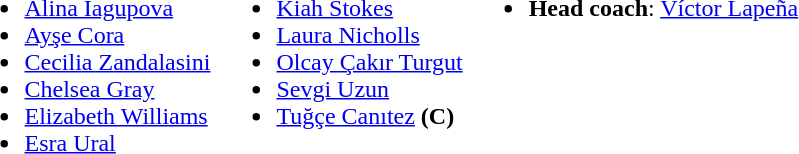<table>
<tr valign="top">
<td><br><ul><li> <a href='#'>Alina Iagupova</a></li><li> <a href='#'>Ayşe Cora</a></li><li> <a href='#'>Cecilia Zandalasini</a></li><li> <a href='#'>Chelsea Gray</a></li><li> <a href='#'>Elizabeth Williams</a></li><li> <a href='#'>Esra Ural</a></li></ul></td>
<td><br><ul><li>  <a href='#'>Kiah Stokes</a></li><li> <a href='#'>Laura Nicholls</a></li><li> <a href='#'>Olcay Çakır Turgut</a></li><li> <a href='#'>Sevgi Uzun</a></li><li> <a href='#'>Tuğçe Canıtez</a> <strong>(C)</strong></li></ul></td>
<td><br><ul><li><strong>Head coach</strong>:  <a href='#'>Víctor Lapeña</a></li></ul></td>
</tr>
</table>
